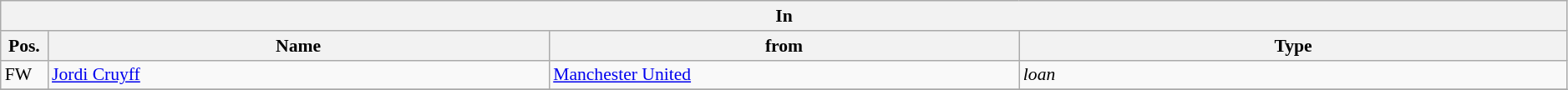<table class="wikitable" style="font-size:90%;width:99%;">
<tr>
<th colspan="4">In</th>
</tr>
<tr>
<th width=3%>Pos.</th>
<th width=32%>Name</th>
<th width=30%>from</th>
<th width=35%>Type</th>
</tr>
<tr>
<td>FW</td>
<td><a href='#'>Jordi Cruyff</a></td>
<td><a href='#'>Manchester United</a></td>
<td><em>loan</em></td>
</tr>
<tr>
</tr>
</table>
